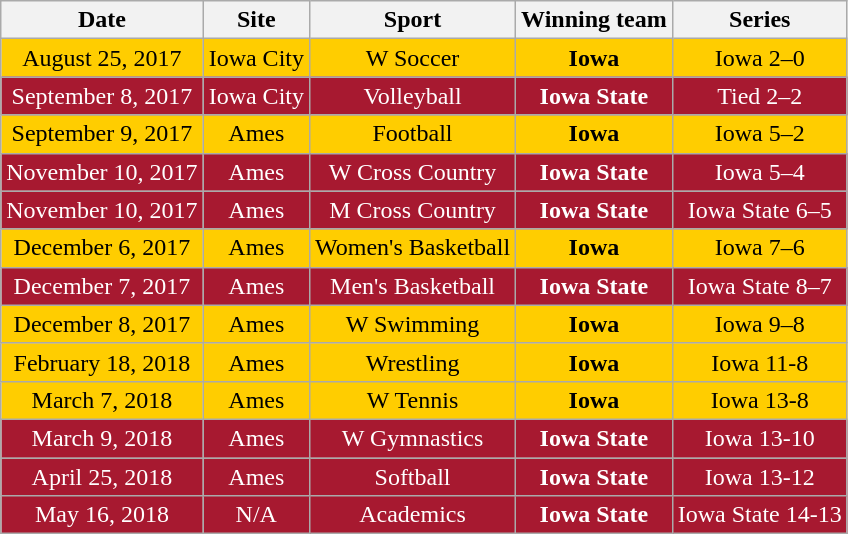<table class="wikitable">
<tr>
<th>Date</th>
<th>Site</th>
<th>Sport</th>
<th>Winning team</th>
<th>Series</th>
</tr>
<tr align=center style="background: #FFCD00;color:black;">
<td>August 25, 2017</td>
<td>Iowa City</td>
<td>W Soccer</td>
<td><strong>Iowa</strong></td>
<td>Iowa 2–0</td>
</tr>
<tr align=center style="background:#A71930;color:white;">
<td>September 8, 2017</td>
<td>Iowa City</td>
<td>Volleyball</td>
<td><strong>Iowa State</strong></td>
<td>Tied 2–2</td>
</tr>
<tr align=center style="background: #FFCD00;color:black;">
<td>September 9, 2017</td>
<td>Ames</td>
<td>Football</td>
<td><strong>Iowa</strong></td>
<td>Iowa 5–2</td>
</tr>
<tr align=center style="background: #A71930;color:white;">
<td>November 10, 2017</td>
<td>Ames</td>
<td>W Cross Country</td>
<td><strong>Iowa State</strong></td>
<td>Iowa 5–4</td>
</tr>
<tr align=center style="background: #A71930;color:white;">
<td>November 10, 2017</td>
<td>Ames</td>
<td>M Cross Country</td>
<td><strong>Iowa State</strong></td>
<td>Iowa State 6–5</td>
</tr>
<tr align=center style="background: #FFCD00;color:black;">
<td>December 6, 2017</td>
<td>Ames</td>
<td>Women's Basketball</td>
<td><strong>Iowa</strong></td>
<td>Iowa 7–6</td>
</tr>
<tr align=center style="background: #A71930;color:white;">
<td>December 7, 2017</td>
<td>Ames</td>
<td>Men's Basketball</td>
<td><strong>Iowa State</strong></td>
<td>Iowa State 8–7</td>
</tr>
<tr align=center style="background: #FFCD00;color:black;">
<td>December 8, 2017</td>
<td>Ames</td>
<td>W Swimming</td>
<td><strong>Iowa</strong></td>
<td>Iowa 9–8</td>
</tr>
<tr align=center style="background: #FFCD00;color:black;">
<td>February 18, 2018</td>
<td>Ames</td>
<td>Wrestling</td>
<td><strong>Iowa</strong></td>
<td>Iowa 11-8</td>
</tr>
<tr align=center style="background: #FFCD00;color:black;">
<td>March 7, 2018</td>
<td>Ames</td>
<td>W Tennis</td>
<td><strong>Iowa</strong></td>
<td>Iowa 13-8</td>
</tr>
<tr align=center style="background: #A71930;color:white;">
<td>March 9, 2018</td>
<td>Ames</td>
<td>W Gymnastics</td>
<td><strong>Iowa State</strong></td>
<td>Iowa 13-10</td>
</tr>
<tr align=center style="background: #A71930;color:white;">
<td>April 25, 2018</td>
<td>Ames</td>
<td>Softball</td>
<td><strong>Iowa State</strong></td>
<td>Iowa 13-12</td>
</tr>
<tr align=center style="background: #A71930;color:white;">
<td>May 16, 2018</td>
<td>N/A</td>
<td>Academics</td>
<td><strong>Iowa State</strong></td>
<td>Iowa State 14-13</td>
</tr>
</table>
